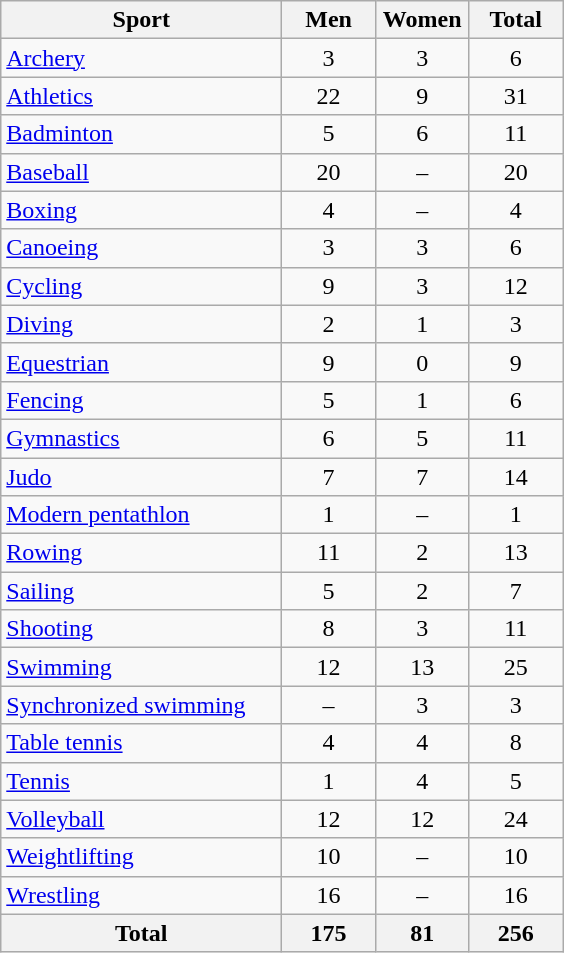<table class="wikitable sortable" style="text-align:center;">
<tr>
<th width=180>Sport</th>
<th width=55>Men</th>
<th width=55>Women</th>
<th width=55>Total</th>
</tr>
<tr>
<td align=left><a href='#'>Archery</a></td>
<td>3</td>
<td>3</td>
<td>6</td>
</tr>
<tr>
<td align=left><a href='#'>Athletics</a></td>
<td>22</td>
<td>9</td>
<td>31</td>
</tr>
<tr>
<td align=left><a href='#'>Badminton</a></td>
<td>5</td>
<td>6</td>
<td>11</td>
</tr>
<tr>
<td align=left><a href='#'>Baseball</a></td>
<td>20</td>
<td>–</td>
<td>20</td>
</tr>
<tr>
<td align=left><a href='#'>Boxing</a></td>
<td>4</td>
<td>–</td>
<td>4</td>
</tr>
<tr>
<td align=left><a href='#'>Canoeing</a></td>
<td>3</td>
<td>3</td>
<td>6</td>
</tr>
<tr>
<td align=left><a href='#'>Cycling</a></td>
<td>9</td>
<td>3</td>
<td>12</td>
</tr>
<tr>
<td align=left><a href='#'>Diving</a></td>
<td>2</td>
<td>1</td>
<td>3</td>
</tr>
<tr>
<td align=left><a href='#'>Equestrian</a></td>
<td>9</td>
<td>0</td>
<td>9</td>
</tr>
<tr>
<td align=left><a href='#'>Fencing</a></td>
<td>5</td>
<td>1</td>
<td>6</td>
</tr>
<tr>
<td align=left><a href='#'>Gymnastics</a></td>
<td>6</td>
<td>5</td>
<td>11</td>
</tr>
<tr>
<td align=left><a href='#'>Judo</a></td>
<td>7</td>
<td>7</td>
<td>14</td>
</tr>
<tr>
<td align=left><a href='#'>Modern pentathlon</a></td>
<td>1</td>
<td>–</td>
<td>1</td>
</tr>
<tr>
<td align=left><a href='#'>Rowing</a></td>
<td>11</td>
<td>2</td>
<td>13</td>
</tr>
<tr>
<td align=left><a href='#'>Sailing</a></td>
<td>5</td>
<td>2</td>
<td>7</td>
</tr>
<tr>
<td align=left><a href='#'>Shooting</a></td>
<td>8</td>
<td>3</td>
<td>11</td>
</tr>
<tr>
<td align=left><a href='#'>Swimming</a></td>
<td>12</td>
<td>13</td>
<td>25</td>
</tr>
<tr>
<td align=left><a href='#'>Synchronized swimming</a></td>
<td>–</td>
<td>3</td>
<td>3</td>
</tr>
<tr>
<td align=left><a href='#'>Table tennis</a></td>
<td>4</td>
<td>4</td>
<td>8</td>
</tr>
<tr>
<td align=left><a href='#'>Tennis</a></td>
<td>1</td>
<td>4</td>
<td>5</td>
</tr>
<tr>
<td align=left><a href='#'>Volleyball</a></td>
<td>12</td>
<td>12</td>
<td>24</td>
</tr>
<tr>
<td align=left><a href='#'>Weightlifting</a></td>
<td>10</td>
<td>–</td>
<td>10</td>
</tr>
<tr>
<td align=left><a href='#'>Wrestling</a></td>
<td>16</td>
<td>–</td>
<td>16</td>
</tr>
<tr>
<th>Total</th>
<th>175</th>
<th>81</th>
<th>256</th>
</tr>
</table>
